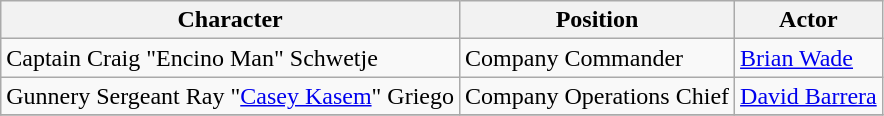<table class="wikitable">
<tr>
<th>Character</th>
<th>Position</th>
<th>Actor</th>
</tr>
<tr>
<td>Captain Craig "Encino Man" Schwetje</td>
<td>Company Commander</td>
<td><a href='#'>Brian Wade</a></td>
</tr>
<tr>
<td>Gunnery Sergeant Ray "<a href='#'>Casey Kasem</a>" Griego</td>
<td>Company Operations Chief</td>
<td><a href='#'>David Barrera</a></td>
</tr>
<tr>
</tr>
</table>
